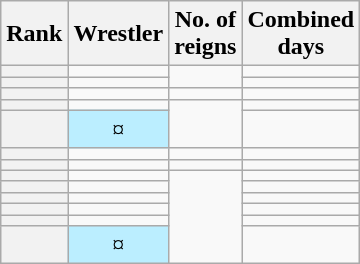<table class="wikitable sortable" style="text-align: center">
<tr>
<th>Rank</th>
<th>Wrestler</th>
<th>No. of<br>reigns</th>
<th>Combined<br>days</th>
</tr>
<tr>
<th></th>
<td></td>
<td rowspan=2></td>
<td></td>
</tr>
<tr>
<th></th>
<td></td>
<td></td>
</tr>
<tr>
<th></th>
<td></td>
<td></td>
<td></td>
</tr>
<tr>
<th></th>
<td></td>
<td rowspan=2></td>
<td></td>
</tr>
<tr>
<th></th>
<td style="background-color:#bbeeff">¤</td>
<td></td>
</tr>
<tr>
<th></th>
<td></td>
<td></td>
<td></td>
</tr>
<tr>
<th></th>
<td></td>
<td></td>
<td></td>
</tr>
<tr>
<th></th>
<td></td>
<td rowspan=6></td>
<td></td>
</tr>
<tr>
<th></th>
<td></td>
<td></td>
</tr>
<tr>
<th></th>
<td></td>
<td></td>
</tr>
<tr>
<th></th>
<td></td>
<td></td>
</tr>
<tr>
<th></th>
<td></td>
<td></td>
</tr>
<tr>
<th></th>
<td style="background-color:#bbeeff">¤</td>
<td></td>
</tr>
</table>
